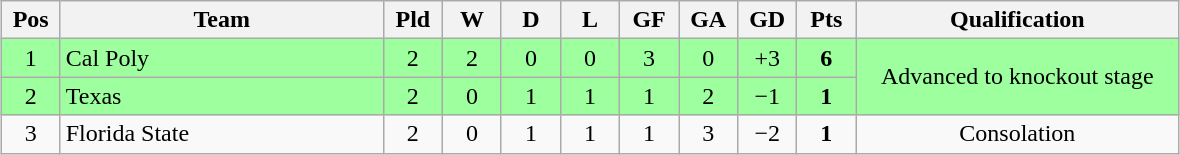<table class="wikitable" style="text-align:center; margin: 1em auto">
<tr>
<th style=width:2em>Pos</th>
<th style=width:13em>Team</th>
<th style=width:2em>Pld</th>
<th style=width:2em>W</th>
<th style=width:2em>D</th>
<th style=width:2em>L</th>
<th style=width:2em>GF</th>
<th style=width:2em>GA</th>
<th style=width:2em>GD</th>
<th style=width:2em>Pts</th>
<th style=width:13em>Qualification</th>
</tr>
<tr bgcolor="#9eff9e">
<td>1</td>
<td style="text-align:left">Cal Poly</td>
<td>2</td>
<td>2</td>
<td>0</td>
<td>0</td>
<td>3</td>
<td>0</td>
<td>+3</td>
<td><strong>6</strong></td>
<td rowspan="2">Advanced to knockout stage</td>
</tr>
<tr bgcolor="#9eff9e">
<td>2</td>
<td style="text-align:left">Texas</td>
<td>2</td>
<td>0</td>
<td>1</td>
<td>1</td>
<td>1</td>
<td>2</td>
<td>−1</td>
<td><strong>1</strong></td>
</tr>
<tr>
<td>3</td>
<td style="text-align:left">Florida State</td>
<td>2</td>
<td>0</td>
<td>1</td>
<td>1</td>
<td>1</td>
<td>3</td>
<td>−2</td>
<td><strong>1</strong></td>
<td>Consolation</td>
</tr>
</table>
